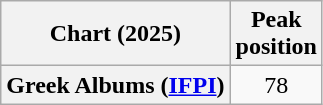<table class="wikitable sortable plainrowheaders" style="text-align:center;">
<tr>
<th>Chart (2025)</th>
<th>Peak<br>position</th>
</tr>
<tr>
<th scope="row">Greek Albums (<a href='#'>IFPI</a>)</th>
<td>78</td>
</tr>
</table>
